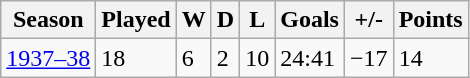<table class="wikitable">
<tr>
<th>Season</th>
<th>Played</th>
<th>W</th>
<th>D</th>
<th>L</th>
<th>Goals</th>
<th>+/-</th>
<th>Points</th>
</tr>
<tr>
<td><a href='#'>1937–38</a></td>
<td>18</td>
<td>6</td>
<td>2</td>
<td>10</td>
<td>24:41</td>
<td>−17</td>
<td>14</td>
</tr>
</table>
